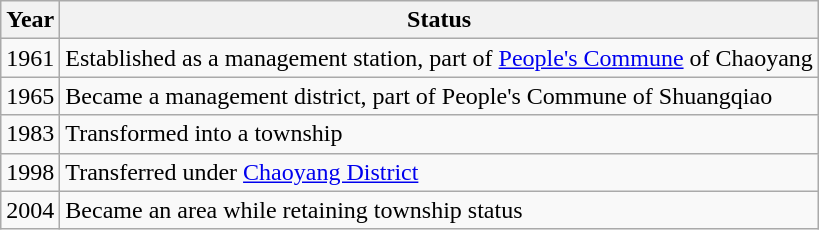<table class="wikitable">
<tr>
<th>Year</th>
<th>Status</th>
</tr>
<tr>
<td>1961</td>
<td>Established as a management station, part of <a href='#'>People's Commune</a> of Chaoyang</td>
</tr>
<tr>
<td>1965</td>
<td>Became a management district, part of People's Commune of Shuangqiao</td>
</tr>
<tr>
<td>1983</td>
<td>Transformed into a township</td>
</tr>
<tr>
<td>1998</td>
<td>Transferred under <a href='#'>Chaoyang District</a></td>
</tr>
<tr>
<td>2004</td>
<td>Became an area while retaining township status</td>
</tr>
</table>
